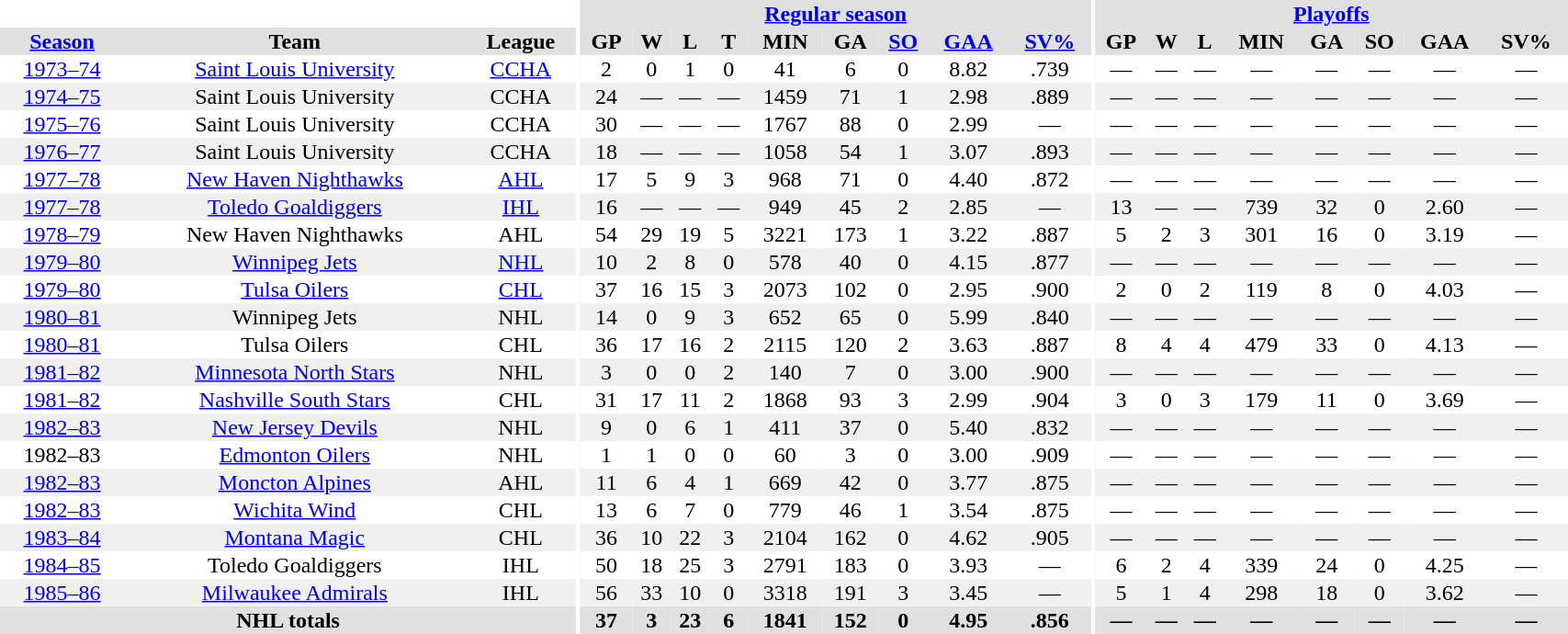<table border="0" cellpadding="1" cellspacing="0" style="width:90%; text-align:center;">
<tr bgcolor="#e0e0e0">
<th colspan="3" bgcolor="#ffffff"></th>
<th rowspan="99" bgcolor="#ffffff"></th>
<th colspan="9" bgcolor="#e0e0e0"><a href='#'>Regular season</a></th>
<th rowspan="99" bgcolor="#ffffff"></th>
<th colspan="8" bgcolor="#e0e0e0"><a href='#'>Playoffs</a></th>
</tr>
<tr bgcolor="#e0e0e0">
<th><a href='#'>Season</a></th>
<th>Team</th>
<th>League</th>
<th>GP</th>
<th>W</th>
<th>L</th>
<th>T</th>
<th>MIN</th>
<th>GA</th>
<th><a href='#'>SO</a></th>
<th><a href='#'>GAA</a></th>
<th><a href='#'>SV%</a></th>
<th>GP</th>
<th>W</th>
<th>L</th>
<th>MIN</th>
<th>GA</th>
<th>SO</th>
<th>GAA</th>
<th>SV%</th>
</tr>
<tr>
<td><a href='#'>1973–74</a></td>
<td><a href='#'>Saint Louis University</a></td>
<td><a href='#'>CCHA</a></td>
<td>2</td>
<td>0</td>
<td>1</td>
<td>0</td>
<td>41</td>
<td>6</td>
<td>0</td>
<td>8.82</td>
<td>.739</td>
<td>—</td>
<td>—</td>
<td>—</td>
<td>—</td>
<td>—</td>
<td>—</td>
<td>—</td>
<td>—</td>
</tr>
<tr bgcolor="#f0f0f0">
<td><a href='#'>1974–75</a></td>
<td>Saint Louis University</td>
<td>CCHA</td>
<td>24</td>
<td>—</td>
<td>—</td>
<td>—</td>
<td>1459</td>
<td>71</td>
<td>1</td>
<td>2.98</td>
<td>.889</td>
<td>—</td>
<td>—</td>
<td>—</td>
<td>—</td>
<td>—</td>
<td>—</td>
<td>—</td>
<td>—</td>
</tr>
<tr>
<td><a href='#'>1975–76</a></td>
<td>Saint Louis University</td>
<td>CCHA</td>
<td>30</td>
<td>—</td>
<td>—</td>
<td>—</td>
<td>1767</td>
<td>88</td>
<td>0</td>
<td>2.99</td>
<td>—</td>
<td>—</td>
<td>—</td>
<td>—</td>
<td>—</td>
<td>—</td>
<td>—</td>
<td>—</td>
<td>—</td>
</tr>
<tr bgcolor="#f0f0f0">
<td><a href='#'>1976–77</a></td>
<td>Saint Louis University</td>
<td>CCHA</td>
<td>18</td>
<td>—</td>
<td>—</td>
<td>—</td>
<td>1058</td>
<td>54</td>
<td>1</td>
<td>3.07</td>
<td>.893</td>
<td>—</td>
<td>—</td>
<td>—</td>
<td>—</td>
<td>—</td>
<td>—</td>
<td>—</td>
<td>—</td>
</tr>
<tr>
<td><a href='#'>1977–78</a></td>
<td><a href='#'>New Haven Nighthawks</a></td>
<td><a href='#'>AHL</a></td>
<td>17</td>
<td>5</td>
<td>9</td>
<td>3</td>
<td>968</td>
<td>71</td>
<td>0</td>
<td>4.40</td>
<td>.872</td>
<td>—</td>
<td>—</td>
<td>—</td>
<td>—</td>
<td>—</td>
<td>—</td>
<td>—</td>
<td>—</td>
</tr>
<tr bgcolor="#f0f0f0">
<td><a href='#'>1977–78</a></td>
<td><a href='#'>Toledo Goaldiggers</a></td>
<td><a href='#'>IHL</a></td>
<td>16</td>
<td>—</td>
<td>—</td>
<td>—</td>
<td>949</td>
<td>45</td>
<td>2</td>
<td>2.85</td>
<td>—</td>
<td>13</td>
<td>—</td>
<td>—</td>
<td>739</td>
<td>32</td>
<td>0</td>
<td>2.60</td>
<td>—</td>
</tr>
<tr>
<td><a href='#'>1978–79</a></td>
<td>New Haven Nighthawks</td>
<td>AHL</td>
<td>54</td>
<td>29</td>
<td>19</td>
<td>5</td>
<td>3221</td>
<td>173</td>
<td>1</td>
<td>3.22</td>
<td>.887</td>
<td>5</td>
<td>2</td>
<td>3</td>
<td>301</td>
<td>16</td>
<td>0</td>
<td>3.19</td>
<td>—</td>
</tr>
<tr bgcolor="#f0f0f0">
<td><a href='#'>1979–80</a></td>
<td><a href='#'>Winnipeg Jets</a></td>
<td><a href='#'>NHL</a></td>
<td>10</td>
<td>2</td>
<td>8</td>
<td>0</td>
<td>578</td>
<td>40</td>
<td>0</td>
<td>4.15</td>
<td>.877</td>
<td>—</td>
<td>—</td>
<td>—</td>
<td>—</td>
<td>—</td>
<td>—</td>
<td>—</td>
<td>—</td>
</tr>
<tr>
<td><a href='#'>1979–80</a></td>
<td><a href='#'>Tulsa Oilers</a></td>
<td><a href='#'>CHL</a></td>
<td>37</td>
<td>16</td>
<td>15</td>
<td>3</td>
<td>2073</td>
<td>102</td>
<td>0</td>
<td>2.95</td>
<td>.900</td>
<td>2</td>
<td>0</td>
<td>2</td>
<td>119</td>
<td>8</td>
<td>0</td>
<td>4.03</td>
<td>—</td>
</tr>
<tr bgcolor="#f0f0f0">
<td><a href='#'>1980–81</a></td>
<td>Winnipeg Jets</td>
<td>NHL</td>
<td>14</td>
<td>0</td>
<td>9</td>
<td>3</td>
<td>652</td>
<td>65</td>
<td>0</td>
<td>5.99</td>
<td>.840</td>
<td>—</td>
<td>—</td>
<td>—</td>
<td>—</td>
<td>—</td>
<td>—</td>
<td>—</td>
<td>—</td>
</tr>
<tr>
<td><a href='#'>1980–81</a></td>
<td>Tulsa Oilers</td>
<td>CHL</td>
<td>36</td>
<td>17</td>
<td>16</td>
<td>2</td>
<td>2115</td>
<td>120</td>
<td>2</td>
<td>3.63</td>
<td>.887</td>
<td>8</td>
<td>4</td>
<td>4</td>
<td>479</td>
<td>33</td>
<td>0</td>
<td>4.13</td>
<td>—</td>
</tr>
<tr bgcolor="#f0f0f0">
<td><a href='#'>1981–82</a></td>
<td><a href='#'>Minnesota North Stars</a></td>
<td>NHL</td>
<td>3</td>
<td>0</td>
<td>0</td>
<td>2</td>
<td>140</td>
<td>7</td>
<td>0</td>
<td>3.00</td>
<td>.900</td>
<td>—</td>
<td>—</td>
<td>—</td>
<td>—</td>
<td>—</td>
<td>—</td>
<td>—</td>
<td>—</td>
</tr>
<tr>
<td><a href='#'>1981–82</a></td>
<td><a href='#'>Nashville South Stars</a></td>
<td>CHL</td>
<td>31</td>
<td>17</td>
<td>11</td>
<td>2</td>
<td>1868</td>
<td>93</td>
<td>3</td>
<td>2.99</td>
<td>.904</td>
<td>3</td>
<td>0</td>
<td>3</td>
<td>179</td>
<td>11</td>
<td>0</td>
<td>3.69</td>
<td>—</td>
</tr>
<tr bgcolor="#f0f0f0">
<td><a href='#'>1982–83</a></td>
<td><a href='#'>New Jersey Devils</a></td>
<td>NHL</td>
<td>9</td>
<td>0</td>
<td>6</td>
<td>1</td>
<td>411</td>
<td>37</td>
<td>0</td>
<td>5.40</td>
<td>.832</td>
<td>—</td>
<td>—</td>
<td>—</td>
<td>—</td>
<td>—</td>
<td>—</td>
<td>—</td>
<td>—</td>
</tr>
<tr>
<td>1982–83</td>
<td><a href='#'>Edmonton Oilers</a></td>
<td>NHL</td>
<td>1</td>
<td>1</td>
<td>0</td>
<td>0</td>
<td>60</td>
<td>3</td>
<td>0</td>
<td>3.00</td>
<td>.909</td>
<td>—</td>
<td>—</td>
<td>—</td>
<td>—</td>
<td>—</td>
<td>—</td>
<td>—</td>
<td>—</td>
</tr>
<tr bgcolor="#f0f0f0">
<td><a href='#'>1982–83</a></td>
<td><a href='#'>Moncton Alpines</a></td>
<td>AHL</td>
<td>11</td>
<td>6</td>
<td>4</td>
<td>1</td>
<td>669</td>
<td>42</td>
<td>0</td>
<td>3.77</td>
<td>.875</td>
<td>—</td>
<td>—</td>
<td>—</td>
<td>—</td>
<td>—</td>
<td>—</td>
<td>—</td>
<td>—</td>
</tr>
<tr>
<td><a href='#'>1982–83</a></td>
<td><a href='#'>Wichita Wind</a></td>
<td>CHL</td>
<td>13</td>
<td>6</td>
<td>7</td>
<td>0</td>
<td>779</td>
<td>46</td>
<td>1</td>
<td>3.54</td>
<td>.875</td>
<td>—</td>
<td>—</td>
<td>—</td>
<td>—</td>
<td>—</td>
<td>—</td>
<td>—</td>
<td>—</td>
</tr>
<tr bgcolor="#f0f0f0">
<td><a href='#'>1983–84</a></td>
<td><a href='#'>Montana Magic</a></td>
<td>CHL</td>
<td>36</td>
<td>10</td>
<td>22</td>
<td>3</td>
<td>2104</td>
<td>162</td>
<td>0</td>
<td>4.62</td>
<td>.905</td>
<td>—</td>
<td>—</td>
<td>—</td>
<td>—</td>
<td>—</td>
<td>—</td>
<td>—</td>
<td>—</td>
</tr>
<tr>
<td><a href='#'>1984–85</a></td>
<td>Toledo Goaldiggers</td>
<td>IHL</td>
<td>50</td>
<td>18</td>
<td>25</td>
<td>3</td>
<td>2791</td>
<td>183</td>
<td>0</td>
<td>3.93</td>
<td>—</td>
<td>6</td>
<td>2</td>
<td>4</td>
<td>339</td>
<td>24</td>
<td>0</td>
<td>4.25</td>
<td>—</td>
</tr>
<tr bgcolor="#f0f0f0">
<td><a href='#'>1985–86</a></td>
<td><a href='#'>Milwaukee Admirals</a></td>
<td>IHL</td>
<td>56</td>
<td>33</td>
<td>10</td>
<td>0</td>
<td>3318</td>
<td>191</td>
<td>3</td>
<td>3.45</td>
<td>—</td>
<td>5</td>
<td>1</td>
<td>4</td>
<td>298</td>
<td>18</td>
<td>0</td>
<td>3.62</td>
<td>—</td>
</tr>
<tr bgcolor="#e0e0e0">
<th colspan=3>NHL totals</th>
<th>37</th>
<th>3</th>
<th>23</th>
<th>6</th>
<th>1841</th>
<th>152</th>
<th>0</th>
<th>4.95</th>
<th>.856</th>
<th>—</th>
<th>—</th>
<th>—</th>
<th>—</th>
<th>—</th>
<th>—</th>
<th>—</th>
<th>—</th>
</tr>
</table>
